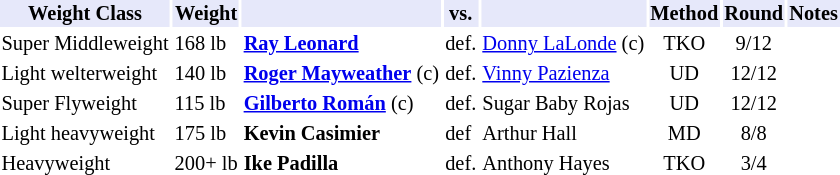<table class="toccolours" style="font-size: 85%;">
<tr>
<th style="background:#e6e8fa; color:#000; text-align:center;">Weight Class</th>
<th style="background:#e6e8fa; color:#000; text-align:center;">Weight</th>
<th style="background:#e6e8fa; color:#000; text-align:center;"></th>
<th style="background:#e6e8fa; color:#000; text-align:center;">vs.</th>
<th style="background:#e6e8fa; color:#000; text-align:center;"></th>
<th style="background:#e6e8fa; color:#000; text-align:center;">Method</th>
<th style="background:#e6e8fa; color:#000; text-align:center;">Round</th>
<th style="background:#e6e8fa; color:#000; text-align:center;">Notes</th>
</tr>
<tr>
<td>Super Middleweight</td>
<td>168 lb</td>
<td><strong><a href='#'>Ray Leonard</a></strong></td>
<td>def.</td>
<td><a href='#'>Donny LaLonde</a> (c)</td>
<td align=center>TKO</td>
<td align=center>9/12</td>
<td></td>
</tr>
<tr>
<td>Light welterweight</td>
<td>140 lb</td>
<td><strong><a href='#'>Roger Mayweather</a></strong> (c)</td>
<td>def.</td>
<td><a href='#'>Vinny Pazienza</a></td>
<td align=center>UD</td>
<td align=center>12/12</td>
<td></td>
</tr>
<tr>
<td>Super Flyweight</td>
<td>115 lb</td>
<td><strong><a href='#'>Gilberto Román</a></strong> (c)</td>
<td>def.</td>
<td>Sugar Baby Rojas</td>
<td align=center>UD</td>
<td align=center>12/12</td>
<td></td>
</tr>
<tr>
<td>Light heavyweight</td>
<td>175 lb</td>
<td><strong>Kevin Casimier</strong></td>
<td>def</td>
<td>Arthur Hall</td>
<td align=center>MD</td>
<td align=center>8/8</td>
</tr>
<tr>
<td>Heavyweight</td>
<td>200+ lb</td>
<td><strong>Ike Padilla</strong></td>
<td>def.</td>
<td>Anthony Hayes</td>
<td align=center>TKO</td>
<td align=center>3/4</td>
</tr>
</table>
